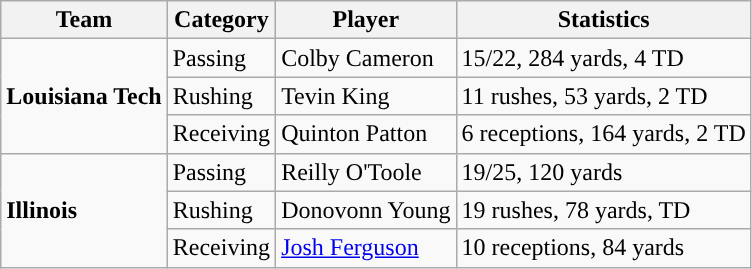<table class="wikitable" style="float: left;">
<tr>
<th>Team</th>
<th>Category</th>
<th>Player</th>
<th>Statistics</th>
</tr>
<tr>
<td rowspan=3><strong>Louisiana Tech</strong></td>
<td>Passing</td>
<td>Colby Cameron</td>
<td>15/22, 284 yards, 4 TD</td>
</tr>
<tr>
<td>Rushing</td>
<td>Tevin King</td>
<td>11 rushes, 53 yards, 2 TD</td>
</tr>
<tr>
<td>Receiving</td>
<td>Quinton Patton</td>
<td>6 receptions, 164 yards, 2 TD</td>
</tr>
<tr>
<td rowspan=3><strong>Illinois</strong></td>
<td>Passing</td>
<td>Reilly O'Toole</td>
<td>19/25, 120 yards</td>
</tr>
<tr>
<td>Rushing</td>
<td>Donovonn Young</td>
<td>19 rushes, 78 yards, TD</td>
</tr>
<tr>
<td>Receiving</td>
<td><a href='#'>Josh Ferguson</a></td>
<td>10 receptions, 84 yards</td>
</tr>
</table>
